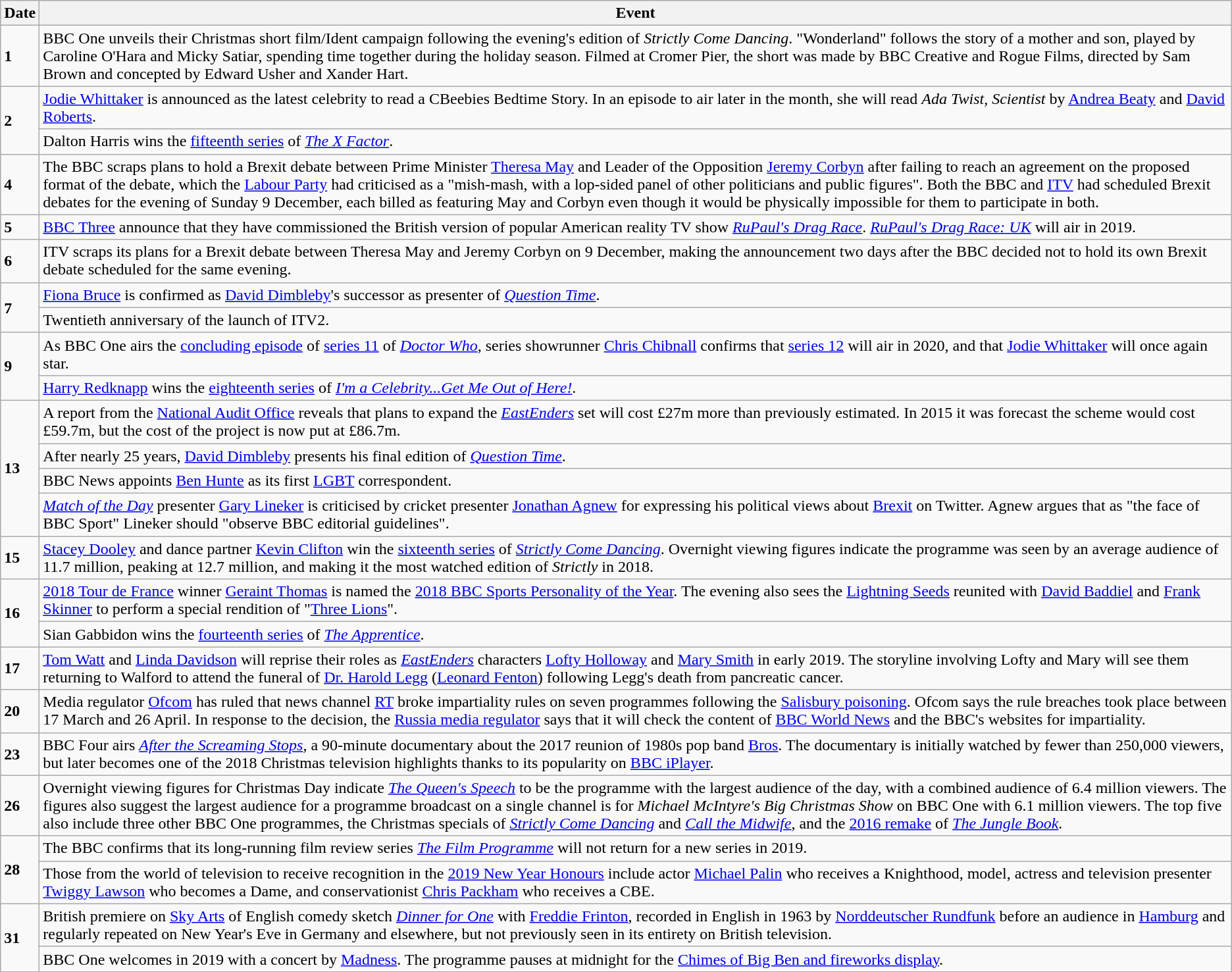<table class="wikitable">
<tr>
<th>Date</th>
<th>Event</th>
</tr>
<tr>
<td><strong>1</strong></td>
<td>BBC One unveils their Christmas short film/Ident campaign following the evening's edition of <em>Strictly Come Dancing</em>. "Wonderland" follows the story of a mother and son, played by Caroline O'Hara and Micky Satiar, spending time together during the holiday season. Filmed at Cromer Pier, the short was made by BBC Creative and Rogue Films, directed by Sam Brown and concepted by Edward Usher and Xander Hart.</td>
</tr>
<tr>
<td rowspan=2><strong>2</strong></td>
<td><a href='#'>Jodie Whittaker</a> is announced as the latest celebrity to read a CBeebies Bedtime Story. In an episode to air later in the month, she will read <em>Ada Twist, Scientist</em> by <a href='#'>Andrea Beaty</a> and <a href='#'>David Roberts</a>.</td>
</tr>
<tr>
<td>Dalton Harris wins the <a href='#'>fifteenth series</a> of <em><a href='#'>The X Factor</a></em>.</td>
</tr>
<tr>
<td><strong>4</strong></td>
<td>The BBC scraps plans to hold a Brexit debate between Prime Minister <a href='#'>Theresa May</a> and Leader of the Opposition <a href='#'>Jeremy Corbyn</a> after failing to reach an agreement on the proposed format of the debate, which the <a href='#'>Labour Party</a> had criticised as a "mish-mash, with a lop-sided panel of other politicians and public figures". Both the BBC and <a href='#'>ITV</a> had scheduled Brexit debates for the evening of Sunday 9 December, each billed as featuring May and Corbyn even though it would be physically impossible for them to participate in both.</td>
</tr>
<tr>
<td><strong>5</strong></td>
<td><a href='#'>BBC Three</a> announce that they have commissioned the British version of popular American reality TV show <em><a href='#'>RuPaul's Drag Race</a></em>. <em><a href='#'>RuPaul's Drag Race: UK</a></em> will air in 2019.</td>
</tr>
<tr>
<td><strong>6</strong></td>
<td>ITV scraps its plans for a Brexit debate between Theresa May and Jeremy Corbyn on 9 December, making the announcement two days after the BBC decided not to hold its own Brexit debate scheduled for the same evening.</td>
</tr>
<tr>
<td rowspan=2><strong>7</strong></td>
<td><a href='#'>Fiona Bruce</a> is confirmed as <a href='#'>David Dimbleby</a>'s successor as presenter of <em><a href='#'>Question Time</a></em>.</td>
</tr>
<tr>
<td>Twentieth anniversary of the launch of ITV2.</td>
</tr>
<tr>
<td rowspan=2><strong>9</strong></td>
<td>As BBC One airs the <a href='#'>concluding episode</a> of <a href='#'>series 11</a> of <em><a href='#'>Doctor Who</a></em>, series showrunner <a href='#'>Chris Chibnall</a> confirms that <a href='#'>series 12</a> will air in 2020, and that <a href='#'>Jodie Whittaker</a> will once again star.</td>
</tr>
<tr>
<td><a href='#'>Harry Redknapp</a> wins the <a href='#'>eighteenth series</a> of <em><a href='#'>I'm a Celebrity...Get Me Out of Here!</a></em>.</td>
</tr>
<tr>
<td rowspan=4><strong>13</strong></td>
<td>A report from the <a href='#'>National Audit Office</a> reveals that plans to expand the <em><a href='#'>EastEnders</a></em> set will cost £27m more than previously estimated. In 2015 it was forecast the scheme would cost £59.7m, but the cost of the project is now put at £86.7m.</td>
</tr>
<tr>
<td>After nearly 25 years, <a href='#'>David Dimbleby</a> presents his final edition of <em><a href='#'>Question Time</a></em>.</td>
</tr>
<tr>
<td>BBC News appoints <a href='#'>Ben Hunte</a> as its first <a href='#'>LGBT</a> correspondent.</td>
</tr>
<tr>
<td><em><a href='#'>Match of the Day</a></em> presenter <a href='#'>Gary Lineker</a> is criticised by cricket presenter <a href='#'>Jonathan Agnew</a> for expressing his political views about <a href='#'>Brexit</a> on Twitter. Agnew argues that as "the face of BBC Sport" Lineker should "observe BBC editorial guidelines".</td>
</tr>
<tr>
<td><strong>15</strong></td>
<td><a href='#'>Stacey Dooley</a> and dance partner <a href='#'>Kevin Clifton</a> win the <a href='#'>sixteenth series</a> of <em><a href='#'>Strictly Come Dancing</a></em>. Overnight viewing figures indicate the programme was seen by an average audience of 11.7 million, peaking at 12.7 million, and making it the most watched edition of <em>Strictly</em> in 2018.</td>
</tr>
<tr>
<td rowspan=2><strong>16</strong></td>
<td><a href='#'>2018 Tour de France</a> winner <a href='#'>Geraint Thomas</a> is named the <a href='#'>2018 BBC Sports Personality of the Year</a>. The evening also sees the <a href='#'>Lightning Seeds</a> reunited with <a href='#'>David Baddiel</a> and <a href='#'>Frank Skinner</a> to perform a special rendition of "<a href='#'>Three Lions</a>".</td>
</tr>
<tr>
<td>Sian Gabbidon wins the <a href='#'>fourteenth series</a> of <em><a href='#'>The Apprentice</a></em>.</td>
</tr>
<tr>
<td><strong>17</strong></td>
<td><a href='#'>Tom Watt</a> and <a href='#'>Linda Davidson</a> will reprise their roles as <em><a href='#'>EastEnders</a></em> characters <a href='#'>Lofty Holloway</a> and <a href='#'>Mary Smith</a> in early 2019. The storyline involving Lofty and Mary will see them returning to Walford to attend the funeral of <a href='#'>Dr. Harold Legg</a> (<a href='#'>Leonard Fenton</a>) following Legg's death from pancreatic cancer.</td>
</tr>
<tr>
<td><strong>20</strong></td>
<td>Media regulator <a href='#'>Ofcom</a> has ruled that news channel <a href='#'>RT</a> broke impartiality rules on seven programmes following the <a href='#'>Salisbury poisoning</a>. Ofcom says the rule breaches took place between 17 March and 26 April. In response to the decision, the <a href='#'>Russia media regulator</a> says that it will check the content of <a href='#'>BBC World News</a> and the BBC's websites for impartiality.</td>
</tr>
<tr>
<td><strong>23</strong></td>
<td>BBC Four airs <em><a href='#'>After the Screaming Stops</a></em>, a 90-minute documentary about the 2017 reunion of 1980s pop band <a href='#'>Bros</a>. The documentary is initially watched by fewer than 250,000 viewers, but later becomes one of the 2018 Christmas television highlights thanks to its popularity on <a href='#'>BBC iPlayer</a>.</td>
</tr>
<tr>
<td><strong>26</strong></td>
<td>Overnight viewing figures for Christmas Day indicate <em><a href='#'>The Queen's Speech</a></em> to be the programme with the largest audience of the day, with a combined audience of 6.4 million viewers. The figures also suggest the largest audience for a programme broadcast on a single channel is for <em>Michael McIntyre's Big Christmas Show</em> on BBC One with 6.1 million viewers. The top five also include three other BBC One programmes, the Christmas specials of <em><a href='#'>Strictly Come Dancing</a></em> and <em><a href='#'>Call the Midwife</a></em>, and the <a href='#'>2016 remake</a> of <em><a href='#'>The Jungle Book</a></em>.</td>
</tr>
<tr>
<td rowspan=2><strong>28</strong></td>
<td>The BBC confirms that its long-running film review series <em><a href='#'>The Film Programme</a></em> will not return for a new series in 2019.</td>
</tr>
<tr>
<td>Those from the world of television to receive recognition in the <a href='#'>2019 New Year Honours</a> include actor <a href='#'>Michael Palin</a> who receives a Knighthood, model, actress and television presenter <a href='#'>Twiggy Lawson</a> who becomes a Dame, and conservationist <a href='#'>Chris Packham</a> who receives a CBE.</td>
</tr>
<tr>
<td rowspan=2><strong>31</strong></td>
<td>British premiere on <a href='#'>Sky Arts</a> of English comedy sketch <em><a href='#'>Dinner for One</a></em> with <a href='#'>Freddie Frinton</a>, recorded in English in 1963 by <a href='#'>Norddeutscher Rundfunk</a> before an audience in <a href='#'>Hamburg</a> and regularly repeated on New Year's Eve in Germany and elsewhere, but not previously seen in its entirety on British television.</td>
</tr>
<tr>
<td>BBC One welcomes in 2019 with a concert by <a href='#'>Madness</a>. The programme pauses at midnight for the <a href='#'>Chimes of Big Ben and fireworks display</a>.</td>
</tr>
</table>
